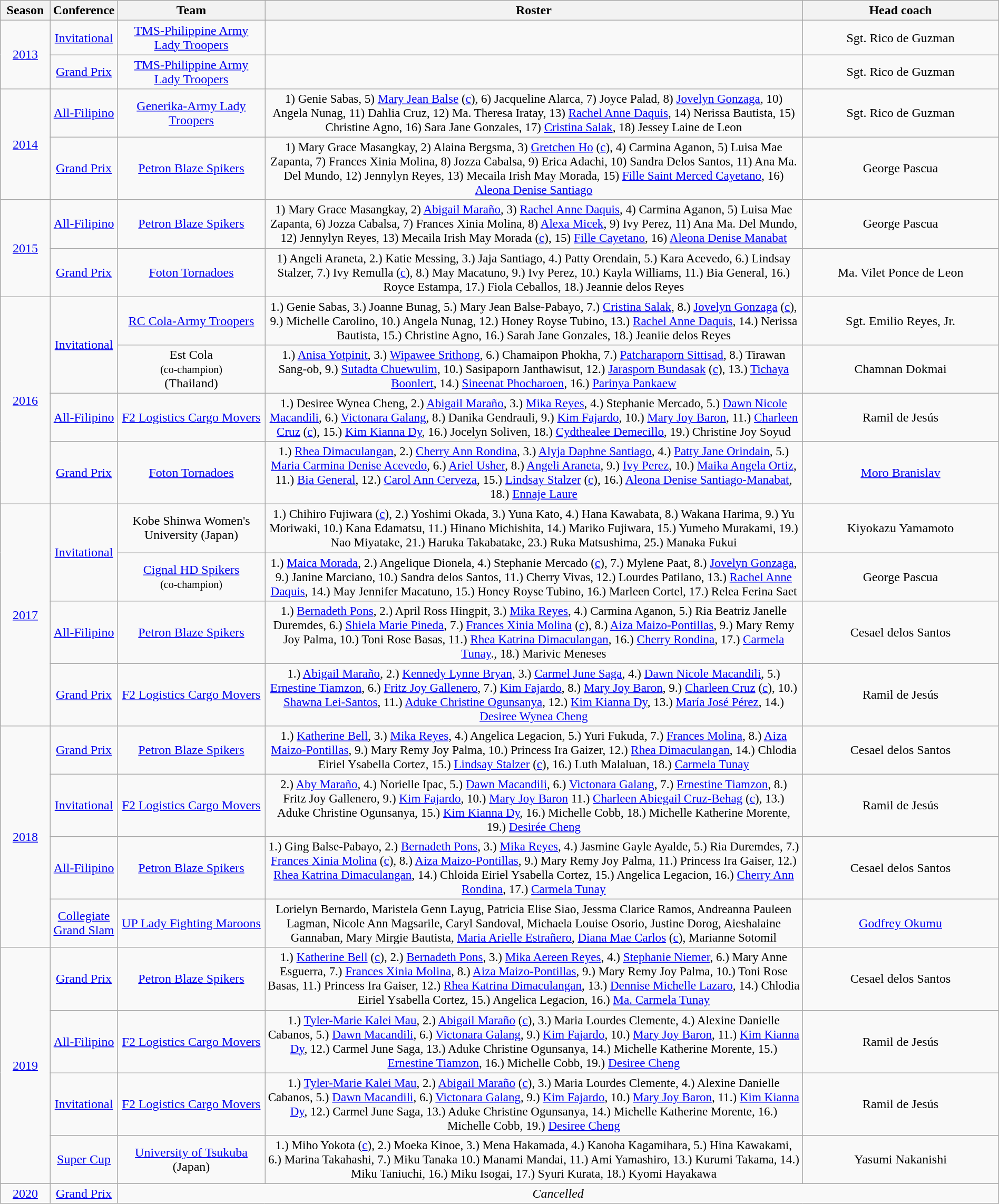<table class="wikitable" width=100%>
<tr>
<th width=5%>Season</th>
<th width=5%>Conference</th>
<th width=15%>Team</th>
<th width=55%>Roster</th>
<th width=20%>Head coach</th>
</tr>
<tr align=center>
<td rowspan="2" style=><a href='#'>2013</a></td>
<td><a href='#'>Invitational</a></td>
<td><a href='#'>TMS-Philippine Army Lady Troopers</a></td>
<td></td>
<td>Sgt. Rico de Guzman</td>
</tr>
<tr align=center>
<td><a href='#'>Grand Prix</a></td>
<td><a href='#'>TMS-Philippine Army Lady Troopers</a></td>
<td></td>
<td>Sgt. Rico de Guzman</td>
</tr>
<tr align=center>
<td rowspan="2" style=><a href='#'>2014</a></td>
<td><a href='#'>All-Filipino</a></td>
<td><a href='#'>Generika-Army Lady Troopers</a></td>
<td style="font-size:96%;">1) Genie Sabas, 5) <a href='#'>Mary Jean Balse</a> (<a href='#'>c</a>), 6) Jacqueline Alarca, 7) Joyce Palad, 8) <a href='#'>Jovelyn Gonzaga</a>, 10) Angela Nunag, 11) Dahlia Cruz, 12) Ma. Theresa Iratay, 13) <a href='#'>Rachel Anne Daquis</a>, 14) Nerissa Bautista, 15) Christine Agno, 16) Sara Jane Gonzales, 17) <a href='#'>Cristina Salak</a>, 18) Jessey Laine de Leon</td>
<td>Sgt. Rico de Guzman</td>
</tr>
<tr align=center>
<td><a href='#'>Grand Prix</a></td>
<td><a href='#'>Petron Blaze Spikers</a></td>
<td style="font-size:96%;">1) Mary Grace Masangkay, 2) Alaina Bergsma, 3) <a href='#'>Gretchen Ho</a> (<a href='#'>c</a>), 4) Carmina Aganon, 5) Luisa Mae Zapanta, 7) Frances Xinia Molina, 8) Jozza Cabalsa, 9) Erica Adachi, 10) Sandra Delos Santos, 11) Ana Ma. Del Mundo, 12) Jennylyn Reyes, 13) Mecaila Irish May Morada, 15) <a href='#'>Fille Saint Merced Cayetano</a>, 16) <a href='#'>Aleona Denise Santiago</a></td>
<td>George Pascua</td>
</tr>
<tr align=center>
<td rowspan="2" style=><a href='#'>2015</a></td>
<td><a href='#'>All-Filipino</a></td>
<td><a href='#'>Petron Blaze Spikers</a></td>
<td style="font-size:96%;">1) Mary Grace Masangkay, 2) <a href='#'>Abigail Maraño</a>, 3) <a href='#'>Rachel Anne Daquis</a>, 4) Carmina Aganon, 5) Luisa Mae Zapanta, 6) Jozza Cabalsa, 7) Frances Xinia Molina, 8) <a href='#'>Alexa Micek</a>, 9) Ivy Perez, 11) Ana Ma. Del Mundo, 12) Jennylyn Reyes, 13) Mecaila Irish May Morada (<a href='#'>c</a>), 15) <a href='#'>Fille Cayetano</a>, 16) <a href='#'>Aleona Denise Manabat</a></td>
<td>George Pascua</td>
</tr>
<tr align=center>
<td><a href='#'>Grand Prix</a></td>
<td><a href='#'>Foton Tornadoes</a></td>
<td style="font-size:96%;">1) Angeli Araneta, 2.) Katie Messing, 3.) Jaja Santiago, 4.) Patty Orendain, 5.) Kara Acevedo, 6.) Lindsay Stalzer, 7.) Ivy Remulla (<a href='#'>c</a>), 8.) May Macatuno, 9.) Ivy Perez, 10.) Kayla Williams, 11.) Bia General, 16.) Royce Estampa, 17.) Fiola Ceballos, 18.) Jeannie delos Reyes</td>
<td>Ma. Vilet Ponce de Leon</td>
</tr>
<tr align=center>
<td rowspan="4" style=><a href='#'>2016</a></td>
<td rowspan="2"><a href='#'>Invitational</a></td>
<td><a href='#'>RC Cola-Army Troopers</a></td>
<td style="font-size:96%;">1.) Genie Sabas, 3.) Joanne Bunag, 5.) Mary Jean Balse-Pabayo, 7.) <a href='#'>Cristina Salak</a>, 8.) <a href='#'>Jovelyn Gonzaga</a> (<a href='#'>c</a>), 9.) Michelle Carolino, 10.) Angela Nunag, 12.) Honey Royse Tubino, 13.) <a href='#'>Rachel Anne Daquis</a>, 14.) Nerissa Bautista, 15.) Christine Agno, 16.) Sarah Jane Gonzales, 18.) Jeaniie delos Reyes</td>
<td>Sgt. Emilio Reyes, Jr.</td>
</tr>
<tr align=center>
<td>Est Cola<br><small>(co-champion)</small><br> (Thailand)</td>
<td style="font-size:96%;">1.) <a href='#'>Anisa Yotpinit</a>, 3.) <a href='#'>Wipawee Srithong</a>, 6.) Chamaipon Phokha, 7.) <a href='#'>Patcharaporn Sittisad</a>, 8.) Tirawan Sang-ob, 9.) <a href='#'>Sutadta Chuewulim</a>, 10.) Sasipaporn Janthawisut, 12.) <a href='#'>Jarasporn Bundasak</a> (<a href='#'>c</a>), 13.) <a href='#'>Tichaya Boonlert</a>, 14.) <a href='#'>Sineenat Phocharoen</a>, 16.) <a href='#'>Parinya Pankaew</a></td>
<td>Chamnan Dokmai</td>
</tr>
<tr align=center>
<td><a href='#'>All-Filipino</a></td>
<td><a href='#'>F2 Logistics Cargo Movers</a></td>
<td style="font-size:96%;">1.) Desiree Wynea Cheng, 2.) <a href='#'>Abigail Maraño</a>, 3.) <a href='#'>Mika Reyes</a>, 4.) Stephanie Mercado, 5.) <a href='#'>Dawn Nicole Macandili</a>, 6.) <a href='#'>Victonara Galang</a>, 8.) Danika Gendrauli, 9.) <a href='#'>Kim Fajardo</a>, 10.) <a href='#'>Mary Joy Baron</a>, 11.) <a href='#'>Charleen Cruz</a> (<a href='#'>c</a>), 15.) <a href='#'>Kim Kianna Dy</a>, 16.) Jocelyn Soliven, 18.) <a href='#'>Cydthealee Demecillo</a>, 19.) Christine Joy Soyud</td>
<td>Ramil de Jesús</td>
</tr>
<tr align=center>
<td><a href='#'>Grand Prix</a></td>
<td><a href='#'>Foton Tornadoes</a></td>
<td style="font-size:96%;">1.) <a href='#'>Rhea Dimaculangan</a>, 2.) <a href='#'>Cherry Ann Rondina</a>, 3.) <a href='#'>Alyja Daphne Santiago</a>, 4.) <a href='#'>Patty Jane Orindain</a>, 5.) <a href='#'>Maria Carmina Denise Acevedo</a>, 6.) <a href='#'>Ariel Usher</a>, 8.) <a href='#'>Angeli Araneta</a>, 9.) <a href='#'>Ivy Perez</a>, 10.) <a href='#'>Maika Angela Ortiz</a>, 11.) <a href='#'>Bia General</a>, 12.) <a href='#'>Carol Ann Cerveza</a>, 15.) <a href='#'>Lindsay Stalzer</a>  (<a href='#'>c</a>), 16.) <a href='#'>Aleona Denise Santiago-Manabat</a>, 18.) <a href='#'>Ennaje Laure</a></td>
<td><a href='#'>Moro Branislav</a></td>
</tr>
<tr align=center>
<td rowspan="4" style=><a href='#'>2017</a></td>
<td rowspan="2"><a href='#'>Invitational</a></td>
<td>Kobe Shinwa Women's University (Japan)</td>
<td style="font-size:96%;">1.) Chihiro Fujiwara (<a href='#'>c</a>), 2.) Yoshimi Okada, 3.) Yuna Kato, 4.) Hana Kawabata, 8.) Wakana Harima, 9.) Yu Moriwaki, 10.) Kana Edamatsu, 11.) Hinano Michishita, 14.) Mariko Fujiwara, 15.) Yumeho Murakami, 19.) Nao Miyatake, 21.) Haruka Takabatake, 23.) Ruka Matsushima, 25.) Manaka Fukui</td>
<td>Kiyokazu Yamamoto</td>
</tr>
<tr align=center>
<td><a href='#'>Cignal HD Spikers</a><br><small>(co-champion)</small></td>
<td style="font-size:96%;">1.) <a href='#'>Maica Morada</a>, 2.) Angelique Dionela, 4.) Stephanie Mercado (<a href='#'>c</a>), 7.) Mylene Paat, 8.) <a href='#'>Jovelyn Gonzaga</a>, 9.) Janine Marciano, 10.) Sandra delos Santos, 11.) Cherry Vivas, 12.) Lourdes Patilano, 13.) <a href='#'>Rachel Anne Daquis</a>, 14.) May Jennifer Macatuno, 15.) Honey Royse Tubino, 16.) Marleen Cortel, 17.) Relea Ferina Saet</td>
<td>George Pascua</td>
</tr>
<tr align=center>
<td><a href='#'>All-Filipino</a></td>
<td><a href='#'>Petron Blaze Spikers</a></td>
<td style="font-size:96%;">1.) <a href='#'>Bernadeth Pons</a>, 2.) April Ross Hingpit, 3.) <a href='#'>Mika Reyes</a>, 4.) Carmina Aganon, 5.) Ria Beatriz Janelle Duremdes, 6.) <a href='#'>Shiela Marie Pineda</a>, 7.) <a href='#'>Frances Xinia Molina</a> (<a href='#'>c</a>), 8.) <a href='#'>Aiza Maizo-Pontillas</a>, 9.) Mary Remy Joy Palma, 10.) Toni Rose Basas, 11.) <a href='#'>Rhea Katrina Dimaculangan</a>, 16.) <a href='#'>Cherry Rondina</a>, 17.) <a href='#'>Carmela Tunay</a>., 18.) Marivic Meneses</td>
<td>Cesael delos Santos</td>
</tr>
<tr align=center>
<td><a href='#'>Grand Prix</a></td>
<td><a href='#'>F2 Logistics Cargo Movers</a></td>
<td style="font-size:96%;">1.) <a href='#'>Abigail Maraño</a>, 2.) <a href='#'>Kennedy Lynne Bryan</a>, 3.) <a href='#'>Carmel June Saga</a>, 4.) <a href='#'>Dawn Nicole Macandili</a>, 5.) <a href='#'>Ernestine Tiamzon</a>, 6.) <a href='#'>Fritz Joy Gallenero</a>, 7.) <a href='#'>Kim Fajardo</a>, 8.) <a href='#'>Mary Joy Baron</a>, 9.) <a href='#'>Charleen Cruz</a> (<a href='#'>c</a>), 10.) <a href='#'>Shawna Lei-Santos</a>, 11.) <a href='#'>Aduke Christine Ogunsanya</a>, 12.) <a href='#'>Kim Kianna Dy</a>, 13.) <a href='#'>María José Pérez</a>, 14.) <a href='#'>Desiree Wynea Cheng</a></td>
<td>Ramil de Jesús</td>
</tr>
<tr align=center>
<td rowspan="4" style=><a href='#'>2018</a></td>
<td><a href='#'>Grand Prix</a></td>
<td><a href='#'>Petron Blaze Spikers</a></td>
<td style="font-size:96%;">1.) <a href='#'>Katherine Bell</a>, 3.) <a href='#'>Mika Reyes</a>, 4.) Angelica Legacion, 5.) Yuri Fukuda, 7.) <a href='#'>Frances Molina</a>, 8.) <a href='#'>Aiza Maizo-Pontillas</a>, 9.) Mary Remy Joy Palma, 10.) Princess Ira Gaizer, 12.) <a href='#'>Rhea Dimaculangan</a>, 14.) Chlodia Eiriel Ysabella Cortez, 15.) <a href='#'>Lindsay Stalzer</a>  (<a href='#'>c</a>), 16.) Luth Malaluan, 18.) <a href='#'>Carmela Tunay</a></td>
<td>Cesael delos Santos</td>
</tr>
<tr align=center>
<td><a href='#'>Invitational</a></td>
<td><a href='#'>F2 Logistics Cargo Movers</a></td>
<td style="font-size:96%;">2.) <a href='#'>Aby Maraño</a>, 4.) Norielle Ipac, 5.) <a href='#'>Dawn Macandili</a>, 6.) <a href='#'>Victonara Galang</a>, 7.) <a href='#'>Ernestine Tiamzon</a>, 8.) Fritz Joy Gallenero, 9.) <a href='#'>Kim Fajardo</a>, 10.) <a href='#'>Mary Joy Baron</a> 11.) <a href='#'>Charleen Abiegail Cruz-Behag</a> (<a href='#'>c</a>), 13.) Aduke Christine Ogunsanya, 15.) <a href='#'>Kim Kianna Dy</a>, 16.) Michelle Cobb, 18.) Michelle Katherine Morente, 19.) <a href='#'>Desirée Cheng</a></td>
<td>Ramil de Jesús</td>
</tr>
<tr align=center>
<td><a href='#'>All-Filipino</a></td>
<td><a href='#'>Petron Blaze Spikers</a></td>
<td style="font-size:96%;">1.) Ging Balse-Pabayo, 2.) <a href='#'>Bernadeth Pons</a>, 3.) <a href='#'>Mika Reyes</a>, 4.) Jasmine Gayle Ayalde, 5.) Ria Duremdes, 7.) <a href='#'>Frances Xinia Molina</a> (<a href='#'>c</a>), 8.) <a href='#'>Aiza Maizo-Pontillas</a>, 9.) Mary Remy Joy Palma, 11.) Princess Ira Gaiser, 12.) <a href='#'>Rhea Katrina Dimaculangan</a>, 14.) Chloida Eiriel Ysabella Cortez, 15.) Angelica Legacion, 16.) <a href='#'>Cherry Ann Rondina</a>, 17.) <a href='#'>Carmela Tunay</a></td>
<td>Cesael delos Santos</td>
</tr>
<tr align=center>
<td><a href='#'>Collegiate Grand Slam</a></td>
<td><a href='#'>UP Lady Fighting Maroons</a></td>
<td style="font-size:96%;">Lorielyn Bernardo, Maristela Genn Layug, Patricia Elise Siao, Jessma Clarice Ramos, Andreanna Pauleen Lagman, Nicole Ann Magsarile, Caryl Sandoval, Michaela Louise Osorio, Justine Dorog, Aieshalaine Gannaban, Mary Mirgie Bautista, <a href='#'>Maria Arielle Estrañero</a>, <a href='#'>Diana Mae Carlos</a> (<a href='#'>c</a>), Marianne Sotomil</td>
<td><a href='#'>Godfrey Okumu</a></td>
</tr>
<tr align=center>
<td rowspan="4" style=><a href='#'>2019</a></td>
<td><a href='#'>Grand Prix</a></td>
<td><a href='#'>Petron Blaze Spikers</a></td>
<td style="font-size:96%;">1.) <a href='#'>Katherine Bell</a>  (<a href='#'>c</a>), 2.) <a href='#'>Bernadeth Pons</a>, 3.) <a href='#'>Mika Aereen Reyes</a>, 4.) <a href='#'>Stephanie Niemer</a>, 6.) Mary Anne Esguerra,  7.) <a href='#'>Frances Xinia Molina</a>, 8.) <a href='#'>Aiza Maizo-Pontillas</a>, 9.) Mary Remy Joy Palma,  10.) Toni Rose Basas, 11.) Princess Ira Gaiser, 12.) <a href='#'>Rhea Katrina Dimaculangan</a>, 13.) <a href='#'>Dennise Michelle Lazaro</a>, 14.) Chlodia Eiriel Ysabella Cortez, 15.) Angelica Legacion, 16.) <a href='#'>Ma. Carmela Tunay</a></td>
<td>Cesael delos Santos</td>
</tr>
<tr align=center>
<td><a href='#'>All-Filipino</a></td>
<td><a href='#'>F2 Logistics Cargo Movers</a></td>
<td style="font-size:96%;">1.) <a href='#'>Tyler-Marie Kalei Mau</a>, 2.) <a href='#'>Abigail Maraño</a> (<a href='#'>c</a>), 3.) Maria Lourdes Clemente, 4.) Alexine Danielle Cabanos, 5.) <a href='#'>Dawn Macandili</a>, 6.) <a href='#'>Victonara Galang</a>, 9.) <a href='#'>Kim Fajardo</a>, 10.) <a href='#'>Mary Joy Baron</a>, 11.) <a href='#'>Kim Kianna Dy</a>, 12.) Carmel June Saga, 13.) Aduke Christine Ogunsanya, 14.) Michelle Katherine Morente, 15.) <a href='#'>Ernestine Tiamzon</a>, 16.) Michelle Cobb, 19.) <a href='#'>Desiree Cheng</a></td>
<td>Ramil de Jesús</td>
</tr>
<tr align=center>
<td><a href='#'>Invitational</a></td>
<td><a href='#'>F2 Logistics Cargo Movers</a></td>
<td style="font-size:96%;">1.) <a href='#'>Tyler-Marie Kalei Mau</a>, 2.) <a href='#'>Abigail Maraño</a> (<a href='#'>c</a>), 3.) Maria Lourdes Clemente, 4.) Alexine Danielle Cabanos, 5.) <a href='#'>Dawn Macandili</a>, 6.) <a href='#'>Victonara Galang</a>, 9.) <a href='#'>Kim Fajardo</a>, 10.) <a href='#'>Mary Joy Baron</a>, 11.) <a href='#'>Kim Kianna Dy</a>, 12.) Carmel June Saga, 13.) Aduke Christine Ogunsanya, 14.) Michelle Katherine Morente, 16.) Michelle Cobb, 19.) <a href='#'>Desiree Cheng</a></td>
<td>Ramil de Jesús</td>
</tr>
<tr align=center>
<td><a href='#'>Super Cup</a></td>
<td><a href='#'>University of Tsukuba</a><br>(Japan)</td>
<td style="font-size:96%;">1.) Miho Yokota (<a href='#'>c</a>), 2.) Moeka Kinoe, 3.) Mena Hakamada, 4.) Kanoha Kagamihara, 5.) Hina Kawakami, 6.) Marina Takahashi, 7.) Miku Tanaka 10.) Manami Mandai, 11.) Ami Yamashiro, 13.) Kurumi Takama, 14.) Miku Taniuchi, 16.) Miku Isogai, 17.) Syuri Kurata, 18.) Kyomi Hayakawa</td>
<td>Yasumi Nakanishi</td>
</tr>
<tr align=center>
<td style=><a href='#'>2020</a></td>
<td><a href='#'>Grand Prix</a></td>
<td colspan="3"><em>Cancelled</em></td>
</tr>
</table>
